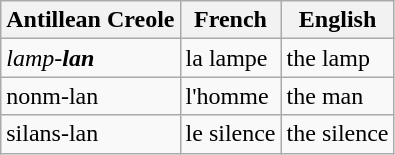<table class="wikitable">
<tr>
<th>Antillean Creole</th>
<th>French</th>
<th>English</th>
</tr>
<tr>
<td><em>lamp-<strong>lan<strong><em></td>
<td></em>la lampe<em></td>
<td>the lamp</td>
</tr>
<tr>
<td>nonm-</strong>lan<strong></td>
<td></em>l'homme<em></td>
<td>the man</td>
</tr>
<tr>
<td>silans-</strong>lan<strong></td>
<td></em>le silence<em></td>
<td>the silence</td>
</tr>
</table>
